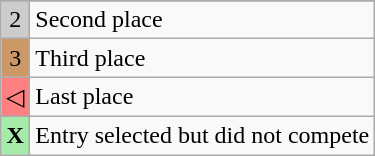<table class="wikitable">
<tr>
</tr>
<tr>
<td style="text-align:center; background-color:#CCC;">2</td>
<td>Second place</td>
</tr>
<tr>
<td style="text-align:center; background-color:#C96;">3</td>
<td>Third place</td>
</tr>
<tr>
<td style="text-align:center; background-color:#FE8080;">◁</td>
<td>Last place</td>
</tr>
<tr>
<td style="text-align:center; background-color:#A4EAA9;"><strong>X</strong></td>
<td>Entry selected but did not compete</td>
</tr>
</table>
